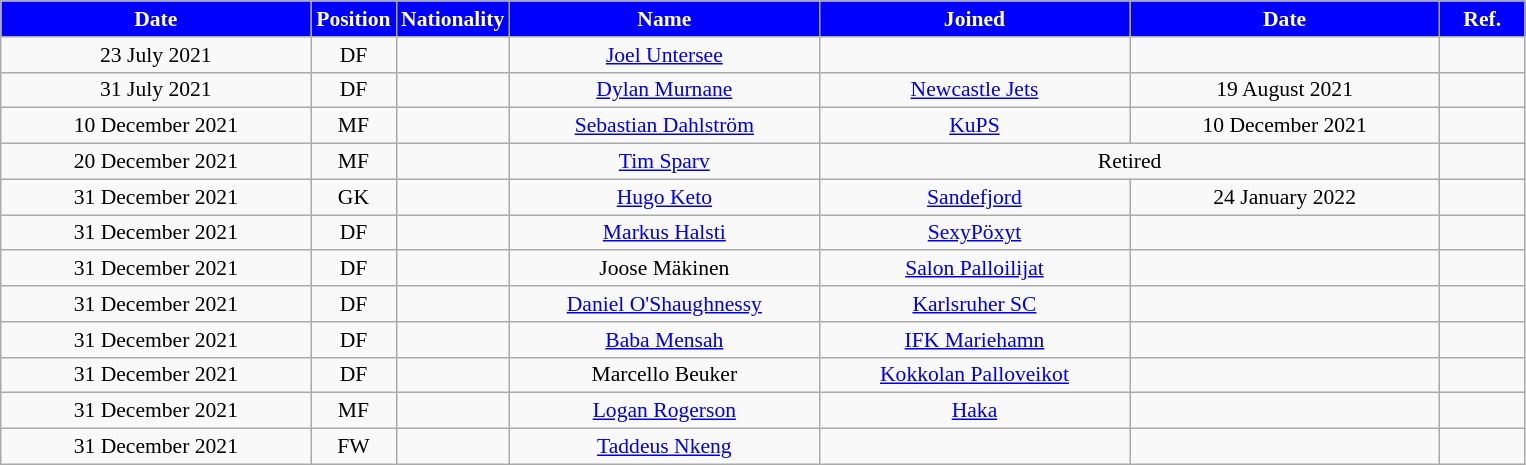<table class="wikitable"  style="text-align:center; font-size:90%; ">
<tr>
<th style="background:#00f; color:white; width:200px;">Date</th>
<th style="background:#00f; color:white; width:50px;">Position</th>
<th style="background:#00f; color:white; width:50px;">Nationality</th>
<th style="background:#00f; color:white; width:200px;">Name</th>
<th style="background:#00f; color:white; width:200px;">Joined</th>
<th style="background:#00f; color:white; width:200px;">Date</th>
<th style="background:#00f; color:white; width:50px;">Ref.</th>
</tr>
<tr>
<td>23 July 2021</td>
<td>DF</td>
<td></td>
<td><a href='#'>Joel Untersee</a></td>
<td></td>
<td></td>
<td></td>
</tr>
<tr>
<td>31 July 2021</td>
<td>DF</td>
<td></td>
<td><a href='#'>Dylan Murnane</a></td>
<td><a href='#'>Newcastle Jets</a></td>
<td>19 August 2021</td>
<td></td>
</tr>
<tr>
<td>10 December 2021</td>
<td>MF</td>
<td></td>
<td><a href='#'>Sebastian Dahlström</a></td>
<td><a href='#'>KuPS</a></td>
<td>10 December 2021</td>
<td></td>
</tr>
<tr>
<td>20 December 2021</td>
<td>MF</td>
<td></td>
<td><a href='#'>Tim Sparv</a></td>
<td colspan="2">Retired</td>
<td></td>
</tr>
<tr>
<td>31 December 2021</td>
<td>GK</td>
<td></td>
<td><a href='#'>Hugo Keto</a></td>
<td><a href='#'>Sandefjord</a></td>
<td>24 January 2022</td>
<td></td>
</tr>
<tr>
<td>31 December 2021</td>
<td>DF</td>
<td></td>
<td><a href='#'>Markus Halsti</a></td>
<td><a href='#'>SexyPöxyt</a></td>
<td></td>
<td></td>
</tr>
<tr>
<td>31 December 2021</td>
<td>DF</td>
<td></td>
<td>Joose Mäkinen</td>
<td><a href='#'>Salon Palloilijat</a></td>
<td></td>
<td></td>
</tr>
<tr>
<td>31 December 2021</td>
<td>DF</td>
<td></td>
<td><a href='#'>Daniel O'Shaughnessy</a></td>
<td><a href='#'>Karlsruher SC</a></td>
<td></td>
<td></td>
</tr>
<tr>
<td>31 December 2021</td>
<td>DF</td>
<td></td>
<td><a href='#'>Baba Mensah</a></td>
<td><a href='#'>IFK Mariehamn</a></td>
<td></td>
<td></td>
</tr>
<tr>
<td>31 December 2021</td>
<td>DF</td>
<td></td>
<td>Marcello Beuker</td>
<td><a href='#'>Kokkolan Palloveikot</a></td>
<td></td>
<td></td>
</tr>
<tr>
<td>31 December 2021</td>
<td>MF</td>
<td></td>
<td><a href='#'>Logan Rogerson</a></td>
<td><a href='#'>Haka</a></td>
<td></td>
<td></td>
</tr>
<tr>
<td>31 December 2021</td>
<td>FW</td>
<td></td>
<td><a href='#'>Taddeus Nkeng</a></td>
<td></td>
<td></td>
<td></td>
</tr>
</table>
